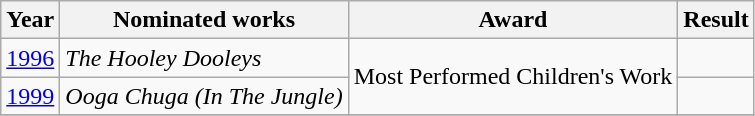<table class="wikitable">
<tr>
<th>Year</th>
<th>Nominated works</th>
<th>Award</th>
<th>Result</th>
</tr>
<tr>
<td><a href='#'>1996</a></td>
<td><em>The Hooley Dooleys</em></td>
<td rowspan="2">Most Performed Children's Work</td>
<td></td>
</tr>
<tr>
<td><a href='#'>1999</a></td>
<td><em>Ooga Chuga (In The Jungle)</em></td>
<td></td>
</tr>
<tr>
</tr>
</table>
